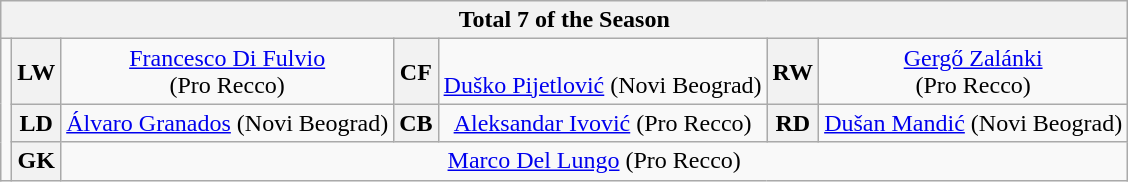<table class="wikitable" style="text-align:center">
<tr>
<th colspan="7">Total 7 of the Season</th>
</tr>
<tr>
<td rowspan="3"></td>
<th>LW</th>
<td> <a href='#'>Francesco Di Fulvio</a><br>(Pro Recco)</td>
<th>CF</th>
<td><br><a href='#'>Duško Pijetlović</a>
(Novi Beograd)</td>
<th>RW</th>
<td> <a href='#'>Gergő Zalánki</a><br>(Pro Recco)</td>
</tr>
<tr>
<th>LD</th>
<td> <a href='#'>Álvaro Granados</a> (Novi Beograd)</td>
<th>CB</th>
<td> <a href='#'>Aleksandar Ivović</a> (Pro Recco)</td>
<th>RD</th>
<td> <a href='#'>Dušan Mandić</a> (Novi Beograd)</td>
</tr>
<tr>
<th>GK</th>
<td colspan="5"> <a href='#'>Marco Del Lungo</a> (Pro Recco)</td>
</tr>
</table>
